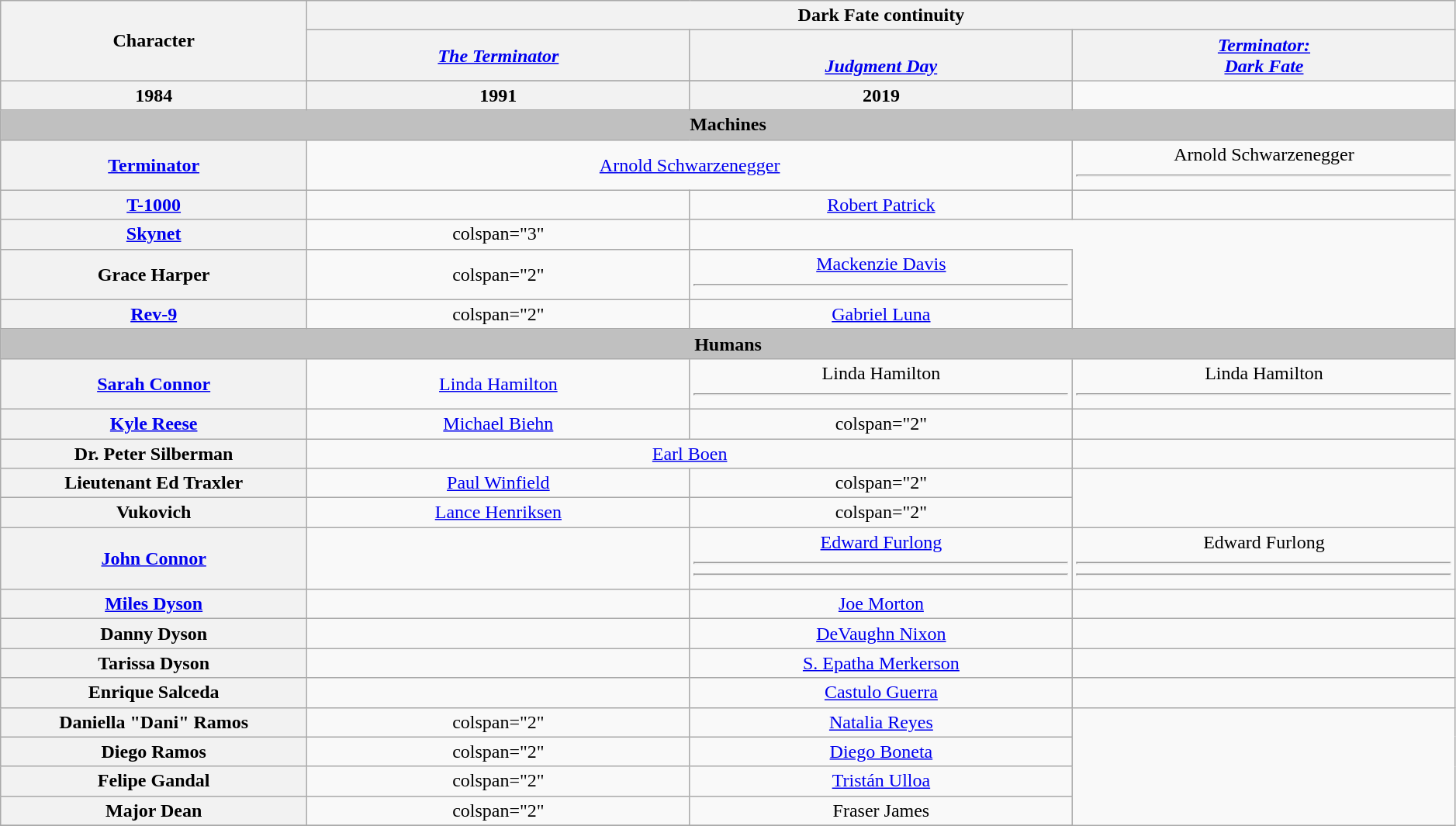<table class="wikitable" style="text-align:center; width:99%; ">
<tr>
<th rowspan="3" style="width:12%;">Character</th>
<th colspan="5" style="text-align:center;">Dark Fate continuity</th>
</tr>
<tr>
<th style="text-align:center; width:15%;"><em><a href='#'>The Terminator</a></em></th>
<th style="text-align:center; width:15%;"><em><a href='#'><br>Judgment Day</a></em></th>
<th style="text-align:center; width:15%;"><em><a href='#'>Terminator:<br>Dark Fate</a></em></th>
</tr>
<tr>
</tr>
<tr>
<th>1984</th>
<th>1991</th>
<th>2019</th>
</tr>
<tr>
<th colspan="10" style="background-color:silver;"><strong>Machines</strong></th>
</tr>
<tr>
<th><a href='#'>Terminator<br></a></th>
<td colspan="2"><a href='#'>Arnold Schwarzenegger</a></td>
<td>Arnold Schwarzenegger<hr></td>
</tr>
<tr>
<th><a href='#'>T-1000</a></th>
<td></td>
<td><a href='#'>Robert Patrick</a></td>
<td></td>
</tr>
<tr>
<th><a href='#'>Skynet</a></th>
<td>colspan="3" </td>
</tr>
<tr>
<th>Grace Harper<br></th>
<td>colspan="2" </td>
<td><a href='#'>Mackenzie Davis</a><hr></td>
</tr>
<tr>
<th><a href='#'>Rev-9</a></th>
<td>colspan="2" </td>
<td><a href='#'>Gabriel Luna</a></td>
</tr>
<tr>
<th colspan="10" style="background-color:silver;"><strong>Humans</strong></th>
</tr>
<tr>
<th><a href='#'>Sarah Connor</a></th>
<td><a href='#'>Linda Hamilton</a></td>
<td>Linda Hamilton<hr></td>
<td>Linda Hamilton<hr></td>
</tr>
<tr>
<th><a href='#'>Kyle Reese</a></th>
<td><a href='#'>Michael Biehn</a></td>
<td>colspan="2" </td>
</tr>
<tr>
<th>Dr. Peter Silberman</th>
<td colspan="2"><a href='#'>Earl Boen</a></td>
<td></td>
</tr>
<tr>
<th>Lieutenant Ed Traxler</th>
<td><a href='#'>Paul Winfield</a></td>
<td>colspan="2" </td>
</tr>
<tr>
<th>Vukovich</th>
<td><a href='#'>Lance Henriksen</a></td>
<td>colspan="2" </td>
</tr>
<tr>
<th><a href='#'>John Connor</a></th>
<td></td>
<td><a href='#'>Edward Furlong</a><hr><hr></td>
<td>Edward Furlong<hr><hr></td>
</tr>
<tr>
<th><a href='#'>Miles Dyson</a></th>
<td></td>
<td><a href='#'>Joe Morton</a></td>
<td></td>
</tr>
<tr>
<th>Danny Dyson</th>
<td></td>
<td><a href='#'>DeVaughn Nixon</a></td>
<td></td>
</tr>
<tr>
<th>Tarissa Dyson</th>
<td></td>
<td><a href='#'>S. Epatha Merkerson</a></td>
<td></td>
</tr>
<tr>
<th>Enrique Salceda</th>
<td></td>
<td><a href='#'>Castulo Guerra</a></td>
<td></td>
</tr>
<tr>
<th>Daniella "Dani" Ramos</th>
<td>colspan="2" </td>
<td><a href='#'>Natalia Reyes</a></td>
</tr>
<tr>
<th>Diego Ramos</th>
<td>colspan="2" </td>
<td><a href='#'>Diego Boneta</a></td>
</tr>
<tr>
<th>Felipe Gandal</th>
<td>colspan="2" </td>
<td><a href='#'>Tristán Ulloa</a></td>
</tr>
<tr>
<th>Major Dean</th>
<td>colspan="2" </td>
<td>Fraser James</td>
</tr>
<tr>
</tr>
</table>
